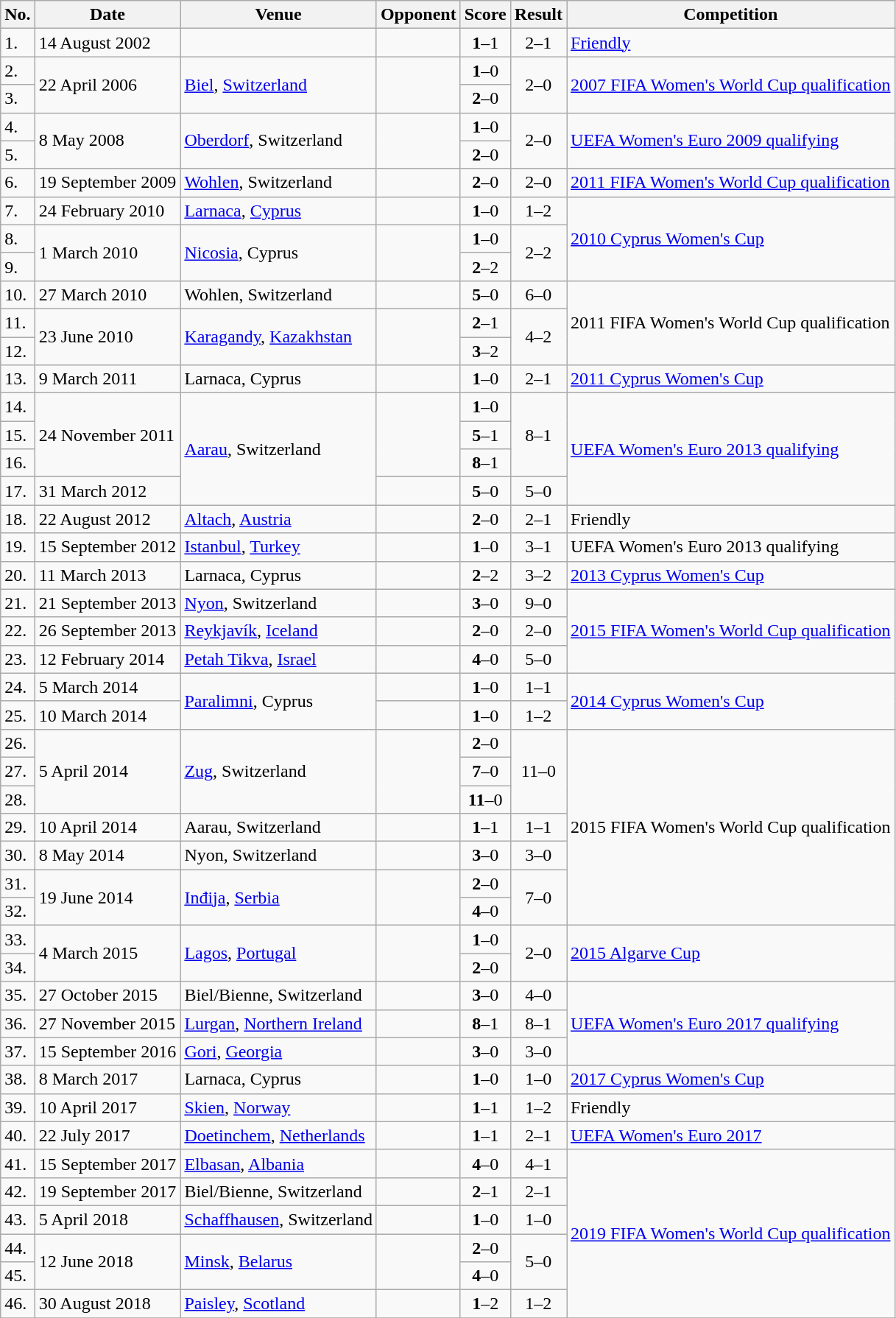<table class="wikitable">
<tr>
<th>No.</th>
<th>Date</th>
<th>Venue</th>
<th>Opponent</th>
<th>Score</th>
<th>Result</th>
<th>Competition</th>
</tr>
<tr>
<td>1.</td>
<td>14 August 2002</td>
<td></td>
<td></td>
<td align=center><strong>1</strong>–1</td>
<td align=center>2–1</td>
<td><a href='#'>Friendly</a></td>
</tr>
<tr>
<td>2.</td>
<td rowspan=2>22 April 2006</td>
<td rowspan=2><a href='#'>Biel</a>, <a href='#'>Switzerland</a></td>
<td rowspan=2></td>
<td align=center><strong>1</strong>–0</td>
<td rowspan=2 align=center>2–0</td>
<td rowspan=2><a href='#'>2007 FIFA Women's World Cup qualification</a></td>
</tr>
<tr>
<td>3.</td>
<td align=center><strong>2</strong>–0</td>
</tr>
<tr>
<td>4.</td>
<td rowspan=2>8 May 2008</td>
<td rowspan=2><a href='#'>Oberdorf</a>, Switzerland</td>
<td rowspan=2></td>
<td align=center><strong>1</strong>–0</td>
<td rowspan=2 align=center>2–0</td>
<td rowspan=2><a href='#'>UEFA Women's Euro 2009 qualifying</a></td>
</tr>
<tr>
<td>5.</td>
<td align=center><strong>2</strong>–0</td>
</tr>
<tr>
<td>6.</td>
<td>19 September 2009</td>
<td><a href='#'>Wohlen</a>, Switzerland</td>
<td></td>
<td align=center><strong>2</strong>–0</td>
<td align=center>2–0</td>
<td><a href='#'>2011 FIFA Women's World Cup qualification</a></td>
</tr>
<tr>
<td>7.</td>
<td>24 February 2010</td>
<td><a href='#'>Larnaca</a>, <a href='#'>Cyprus</a></td>
<td></td>
<td align=center><strong>1</strong>–0</td>
<td align=center>1–2</td>
<td rowspan=3><a href='#'>2010 Cyprus Women's Cup</a></td>
</tr>
<tr>
<td>8.</td>
<td rowspan=2>1 March 2010</td>
<td rowspan=2><a href='#'>Nicosia</a>, Cyprus</td>
<td rowspan=2></td>
<td align=center><strong>1</strong>–0</td>
<td rowspan=2 align=center>2–2</td>
</tr>
<tr>
<td>9.</td>
<td align=center><strong>2</strong>–2</td>
</tr>
<tr>
<td>10.</td>
<td>27 March 2010</td>
<td>Wohlen, Switzerland</td>
<td></td>
<td align=center><strong>5</strong>–0</td>
<td align=center>6–0</td>
<td rowspan=3>2011 FIFA Women's World Cup qualification</td>
</tr>
<tr>
<td>11.</td>
<td rowspan=2>23 June 2010</td>
<td rowspan=2><a href='#'>Karagandy</a>, <a href='#'>Kazakhstan</a></td>
<td rowspan=2></td>
<td align=center><strong>2</strong>–1</td>
<td rowspan=2 align=center>4–2</td>
</tr>
<tr>
<td>12.</td>
<td align=center><strong>3</strong>–2</td>
</tr>
<tr>
<td>13.</td>
<td>9 March 2011</td>
<td>Larnaca, Cyprus</td>
<td></td>
<td align=center><strong>1</strong>–0</td>
<td align=center>2–1</td>
<td><a href='#'>2011 Cyprus Women's Cup</a></td>
</tr>
<tr>
<td>14.</td>
<td rowspan=3>24 November 2011</td>
<td rowspan=4><a href='#'>Aarau</a>, Switzerland</td>
<td rowspan=3></td>
<td align=center><strong>1</strong>–0</td>
<td rowspan=3 align=center>8–1</td>
<td rowspan=4><a href='#'>UEFA Women's Euro 2013 qualifying</a></td>
</tr>
<tr>
<td>15.</td>
<td align=center><strong>5</strong>–1</td>
</tr>
<tr>
<td>16.</td>
<td align=center><strong>8</strong>–1</td>
</tr>
<tr>
<td>17.</td>
<td>31 March 2012</td>
<td></td>
<td align=center><strong>5</strong>–0</td>
<td align=center>5–0</td>
</tr>
<tr>
<td>18.</td>
<td>22 August 2012</td>
<td><a href='#'>Altach</a>, <a href='#'>Austria</a></td>
<td></td>
<td align=center><strong>2</strong>–0</td>
<td align=center>2–1</td>
<td>Friendly</td>
</tr>
<tr>
<td>19.</td>
<td>15 September 2012</td>
<td><a href='#'>Istanbul</a>, <a href='#'>Turkey</a></td>
<td></td>
<td align=center><strong>1</strong>–0</td>
<td align=center>3–1</td>
<td>UEFA Women's Euro 2013 qualifying</td>
</tr>
<tr>
<td>20.</td>
<td>11 March 2013</td>
<td>Larnaca, Cyprus</td>
<td></td>
<td align=center><strong>2</strong>–2</td>
<td align=center>3–2</td>
<td><a href='#'>2013 Cyprus Women's Cup</a></td>
</tr>
<tr>
<td>21.</td>
<td>21 September 2013</td>
<td><a href='#'>Nyon</a>, Switzerland</td>
<td></td>
<td align=center><strong>3</strong>–0</td>
<td align=center>9–0</td>
<td rowspan=3><a href='#'>2015 FIFA Women's World Cup qualification</a></td>
</tr>
<tr>
<td>22.</td>
<td>26 September 2013</td>
<td><a href='#'>Reykjavík</a>, <a href='#'>Iceland</a></td>
<td></td>
<td align=center><strong>2</strong>–0</td>
<td align=center>2–0</td>
</tr>
<tr>
<td>23.</td>
<td>12 February 2014</td>
<td><a href='#'>Petah Tikva</a>, <a href='#'>Israel</a></td>
<td></td>
<td align=center><strong>4</strong>–0</td>
<td align=center>5–0</td>
</tr>
<tr>
<td>24.</td>
<td>5 March 2014</td>
<td rowspan=2><a href='#'>Paralimni</a>, Cyprus</td>
<td></td>
<td align=center><strong>1</strong>–0</td>
<td align=center>1–1</td>
<td rowspan=2><a href='#'>2014 Cyprus Women's Cup</a></td>
</tr>
<tr>
<td>25.</td>
<td>10 March 2014</td>
<td></td>
<td align=center><strong>1</strong>–0</td>
<td align=center>1–2</td>
</tr>
<tr>
<td>26.</td>
<td rowspan=3>5 April 2014</td>
<td rowspan=3><a href='#'>Zug</a>, Switzerland</td>
<td rowspan=3></td>
<td align=center><strong>2</strong>–0</td>
<td rowspan=3 align=center>11–0</td>
<td rowspan=7>2015 FIFA Women's World Cup qualification</td>
</tr>
<tr>
<td>27.</td>
<td align=center><strong>7</strong>–0</td>
</tr>
<tr>
<td>28.</td>
<td align=center><strong>11</strong>–0</td>
</tr>
<tr>
<td>29.</td>
<td>10 April 2014</td>
<td>Aarau, Switzerland</td>
<td></td>
<td align=center><strong>1</strong>–1</td>
<td align=center>1–1</td>
</tr>
<tr>
<td>30.</td>
<td>8 May 2014</td>
<td>Nyon, Switzerland</td>
<td></td>
<td align=center><strong>3</strong>–0</td>
<td align=center>3–0</td>
</tr>
<tr>
<td>31.</td>
<td rowspan=2>19 June 2014</td>
<td rowspan=2><a href='#'>Inđija</a>, <a href='#'>Serbia</a></td>
<td rowspan=2></td>
<td align=center><strong>2</strong>–0</td>
<td rowspan=2 align=center>7–0</td>
</tr>
<tr>
<td>32.</td>
<td align=center><strong>4</strong>–0</td>
</tr>
<tr>
<td>33.</td>
<td rowspan=2>4 March 2015</td>
<td rowspan=2><a href='#'>Lagos</a>, <a href='#'>Portugal</a></td>
<td rowspan=2></td>
<td align=center><strong>1</strong>–0</td>
<td rowspan=2 align=center>2–0</td>
<td rowspan=2><a href='#'>2015 Algarve Cup</a></td>
</tr>
<tr>
<td>34.</td>
<td align=center><strong>2</strong>–0</td>
</tr>
<tr>
<td>35.</td>
<td>27 October 2015</td>
<td>Biel/Bienne, Switzerland</td>
<td></td>
<td align=center><strong>3</strong>–0</td>
<td align=center>4–0</td>
<td rowspan=3><a href='#'>UEFA Women's Euro 2017 qualifying</a></td>
</tr>
<tr>
<td>36.</td>
<td>27 November 2015</td>
<td><a href='#'>Lurgan</a>, <a href='#'>Northern Ireland</a></td>
<td></td>
<td align=center><strong>8</strong>–1</td>
<td align=center>8–1</td>
</tr>
<tr>
<td>37.</td>
<td>15 September 2016</td>
<td><a href='#'>Gori</a>, <a href='#'>Georgia</a></td>
<td></td>
<td align=center><strong>3</strong>–0</td>
<td align=center>3–0</td>
</tr>
<tr>
<td>38.</td>
<td>8 March 2017</td>
<td>Larnaca, Cyprus</td>
<td></td>
<td align=center><strong>1</strong>–0</td>
<td align=center>1–0</td>
<td><a href='#'>2017 Cyprus Women's Cup</a></td>
</tr>
<tr>
<td>39.</td>
<td>10 April 2017</td>
<td><a href='#'>Skien</a>, <a href='#'>Norway</a></td>
<td></td>
<td align=center><strong>1</strong>–1</td>
<td align=center>1–2</td>
<td>Friendly</td>
</tr>
<tr>
<td>40.</td>
<td>22 July 2017</td>
<td><a href='#'>Doetinchem</a>, <a href='#'>Netherlands</a></td>
<td></td>
<td align=center><strong>1</strong>–1</td>
<td align=center>2–1</td>
<td><a href='#'>UEFA Women's Euro 2017</a></td>
</tr>
<tr>
<td>41.</td>
<td>15 September 2017</td>
<td><a href='#'>Elbasan</a>, <a href='#'>Albania</a></td>
<td></td>
<td align=center><strong>4</strong>–0</td>
<td align=center>4–1</td>
<td rowspan=6><a href='#'>2019 FIFA Women's World Cup qualification</a></td>
</tr>
<tr>
<td>42.</td>
<td>19 September 2017</td>
<td>Biel/Bienne, Switzerland</td>
<td></td>
<td align=center><strong>2</strong>–1</td>
<td align=center>2–1</td>
</tr>
<tr>
<td>43.</td>
<td>5 April 2018</td>
<td><a href='#'>Schaffhausen</a>, Switzerland</td>
<td></td>
<td align=center><strong>1</strong>–0</td>
<td align=center>1–0</td>
</tr>
<tr>
<td>44.</td>
<td rowspan=2>12 June 2018</td>
<td rowspan=2><a href='#'>Minsk</a>, <a href='#'>Belarus</a></td>
<td rowspan=2></td>
<td align=center><strong>2</strong>–0</td>
<td rowspan=2 align=center>5–0</td>
</tr>
<tr>
<td>45.</td>
<td align=center><strong>4</strong>–0</td>
</tr>
<tr>
<td>46.</td>
<td>30 August 2018</td>
<td><a href='#'>Paisley</a>, <a href='#'>Scotland</a></td>
<td></td>
<td align=center><strong>1</strong>–2</td>
<td align=center>1–2</td>
</tr>
<tr>
</tr>
</table>
